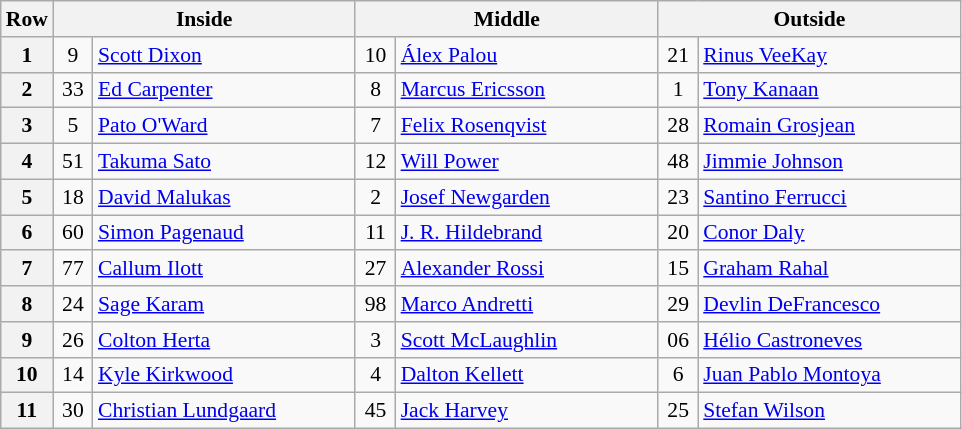<table class="wikitable" style="font-size: 90%;">
<tr>
<th>Row</th>
<th colspan=2 width="195">Inside</th>
<th colspan=2 width="195">Middle</th>
<th colspan=2 width="195">Outside</th>
</tr>
<tr>
<th>1</th>
<td align="center" width="20">9</td>
<td> <a href='#'>Scott Dixon</a> </td>
<td align="center" width="20">10</td>
<td> <a href='#'>Álex Palou</a></td>
<td align="center" width="20">21</td>
<td> <a href='#'>Rinus VeeKay</a></td>
</tr>
<tr>
<th>2</th>
<td align="center" width="20">33</td>
<td> <a href='#'>Ed Carpenter</a></td>
<td align="center" width="20">8</td>
<td> <a href='#'>Marcus Ericsson</a></td>
<td align="center" width="20">1</td>
<td> <a href='#'>Tony Kanaan</a> </td>
</tr>
<tr>
<th>3</th>
<td align="center" width="20">5</td>
<td> <a href='#'>Pato O'Ward</a></td>
<td align="center" width="20">7</td>
<td> <a href='#'>Felix Rosenqvist</a></td>
<td align="center" width="20">28</td>
<td> <a href='#'>Romain Grosjean</a> </td>
</tr>
<tr>
<th>4</th>
<td align="center" width="20">51</td>
<td> <a href='#'>Takuma Sato</a> </td>
<td align="center" width="20">12</td>
<td> <a href='#'>Will Power</a> </td>
<td align="center" width="20">48</td>
<td> <a href='#'>Jimmie Johnson</a> </td>
</tr>
<tr>
<th>5</th>
<td align="center" width="20">18</td>
<td> <a href='#'>David Malukas</a> </td>
<td align="center" width="20">2</td>
<td> <a href='#'>Josef Newgarden</a></td>
<td align="center" width="20">23</td>
<td> <a href='#'>Santino Ferrucci</a></td>
</tr>
<tr>
<th>6</th>
<td align="center" width="20">60</td>
<td> <a href='#'>Simon Pagenaud</a> </td>
<td align="center" width="20">11</td>
<td> <a href='#'>J. R. Hildebrand</a></td>
<td align="center" width="20">20</td>
<td> <a href='#'>Conor Daly</a></td>
</tr>
<tr>
<th>7</th>
<td align="center" width="20">77</td>
<td> <a href='#'>Callum Ilott</a> </td>
<td align="center" width="20">27</td>
<td> <a href='#'>Alexander Rossi</a> </td>
<td align="center" width="20">15</td>
<td> <a href='#'>Graham Rahal</a></td>
</tr>
<tr>
<th>8</th>
<td align="center" width="20">24</td>
<td> <a href='#'>Sage Karam</a></td>
<td align="center" width="20">98</td>
<td> <a href='#'>Marco Andretti</a></td>
<td align="center" width="20">29</td>
<td> <a href='#'>Devlin DeFrancesco</a> </td>
</tr>
<tr>
<th>9</th>
<td align="center" width="20">26</td>
<td> <a href='#'>Colton Herta</a></td>
<td align="center" width="20">3</td>
<td> <a href='#'>Scott McLaughlin</a></td>
<td align="center" width="20">06</td>
<td> <a href='#'>Hélio Castroneves</a> </td>
</tr>
<tr>
<th>10</th>
<td align="center" width="20">14</td>
<td> <a href='#'>Kyle Kirkwood</a> </td>
<td align="center" width="20">4</td>
<td> <a href='#'>Dalton Kellett</a></td>
<td align="center" width="20">6</td>
<td> <a href='#'>Juan Pablo Montoya</a> </td>
</tr>
<tr>
<th>11</th>
<td align="center" width="20">30</td>
<td> <a href='#'>Christian Lundgaard</a> </td>
<td align="center" width="20">45</td>
<td> <a href='#'>Jack Harvey</a></td>
<td align="center" width="20">25</td>
<td> <a href='#'>Stefan Wilson</a></td>
</tr>
</table>
